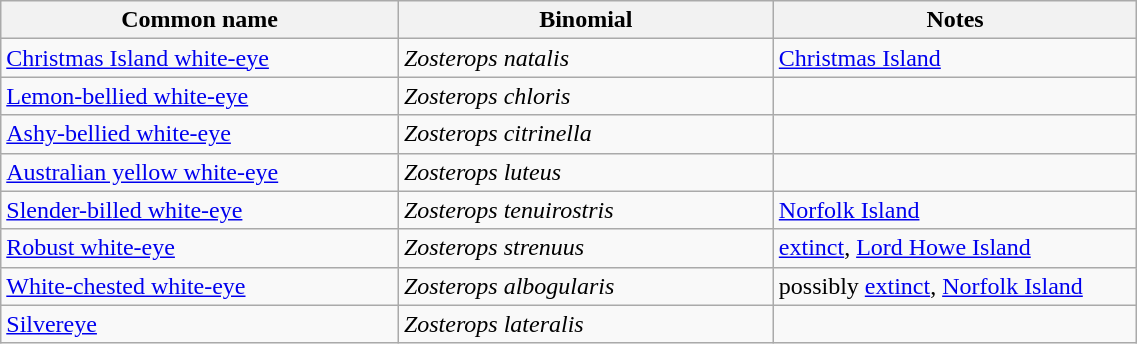<table style="width:60%;" class="wikitable">
<tr>
<th width=35%>Common name</th>
<th width=33%>Binomial</th>
<th width=32%>Notes</th>
</tr>
<tr>
<td><a href='#'>Christmas Island white-eye</a></td>
<td><em>Zosterops natalis</em></td>
<td><a href='#'>Christmas Island</a></td>
</tr>
<tr>
<td><a href='#'>Lemon-bellied white-eye</a></td>
<td><em>Zosterops chloris</em></td>
<td></td>
</tr>
<tr>
<td><a href='#'>Ashy-bellied white-eye</a></td>
<td><em>Zosterops citrinella</em></td>
<td></td>
</tr>
<tr>
<td><a href='#'>Australian yellow white-eye</a></td>
<td><em>Zosterops luteus</em></td>
<td></td>
</tr>
<tr>
<td><a href='#'>Slender-billed white-eye</a></td>
<td><em>Zosterops tenuirostris</em></td>
<td><a href='#'>Norfolk Island</a></td>
</tr>
<tr>
<td><a href='#'>Robust white-eye</a></td>
<td><em>Zosterops strenuus</em></td>
<td><a href='#'>extinct</a>, <a href='#'>Lord Howe Island</a></td>
</tr>
<tr>
<td><a href='#'>White-chested white-eye</a></td>
<td><em>Zosterops albogularis</em></td>
<td>possibly <a href='#'>extinct</a>, <a href='#'>Norfolk Island</a></td>
</tr>
<tr>
<td><a href='#'>Silvereye</a></td>
<td><em>Zosterops lateralis</em></td>
<td></td>
</tr>
</table>
